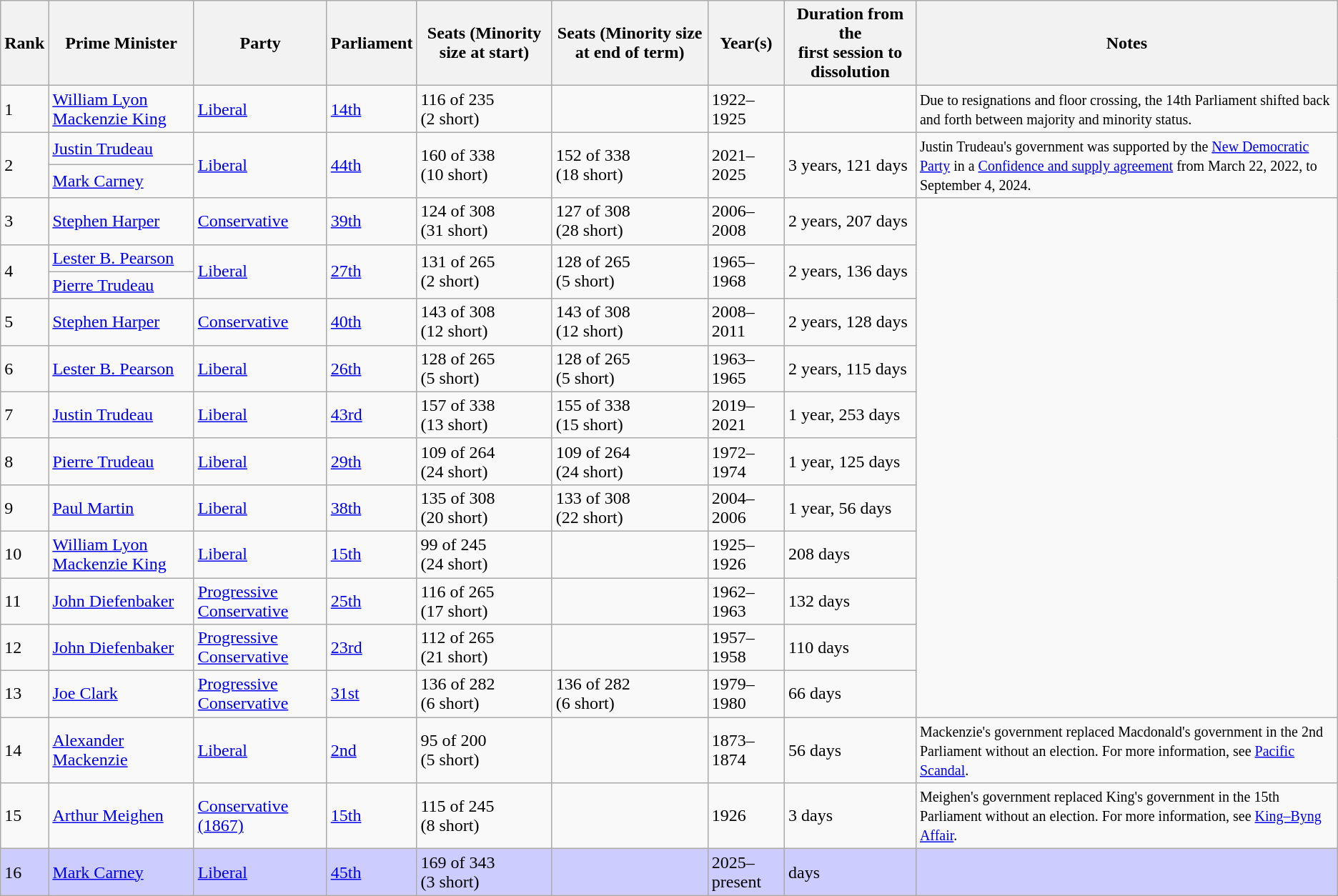<table class="wikitable">
<tr>
<th>Rank</th>
<th>Prime Minister</th>
<th>Party</th>
<th>Parliament</th>
<th>Seats (Minority size at start)</th>
<th>Seats (Minority size at end of term)</th>
<th>Year(s)</th>
<th>Duration from the<br>first session to dissolution</th>
<th>Notes</th>
</tr>
<tr>
<td>1</td>
<td><a href='#'>William Lyon Mackenzie King</a></td>
<td><a href='#'>Liberal</a></td>
<td><a href='#'>14th</a></td>
<td>116 of 235<br>(2 short)</td>
<td></td>
<td>1922–1925</td>
<td></td>
<td><small>Due to resignations and floor crossing, the 14th Parliament shifted back and forth between majority and minority status.</small></td>
</tr>
<tr>
<td rowspan=2 >2</td>
<td><a href='#'>Justin Trudeau</a></td>
<td rowspan=2><a href='#'>Liberal</a></td>
<td rowspan=2><a href='#'>44th</a></td>
<td rowspan=2>160 of 338<br>(10 short)</td>
<td rowspan=2>152 of 338<br>(18 short)</td>
<td rowspan=2>2021–2025</td>
<td rowspan=2>3 years, 121 days</td>
<td rowspan=2><small>Justin Trudeau's government was supported by the <a href='#'>New Democratic Party</a> in a <a href='#'>Confidence and supply agreement</a> from March 22, 2022, to September 4, 2024.</small></td>
</tr>
<tr>
<td><a href='#'>Mark Carney</a></td>
</tr>
<tr>
<td>3</td>
<td><a href='#'>Stephen Harper</a></td>
<td><a href='#'>Conservative</a></td>
<td><a href='#'>39th</a></td>
<td>124 of 308<br>(31 short)</td>
<td>127 of 308<br>(28 short)</td>
<td>2006–2008</td>
<td>2 years, 207 days</td>
</tr>
<tr>
<td rowspan=2 >4</td>
<td><a href='#'>Lester B. Pearson</a></td>
<td rowspan=2><a href='#'>Liberal</a></td>
<td rowspan=2><a href='#'>27th</a></td>
<td rowspan=2>131 of 265<br>(2 short)</td>
<td rowspan=2>128 of 265<br>(5 short)</td>
<td rowspan=2>1965–1968</td>
<td rowspan=2>2 years, 136 days</td>
</tr>
<tr>
<td><a href='#'>Pierre Trudeau</a></td>
</tr>
<tr>
<td>5</td>
<td><a href='#'>Stephen Harper</a></td>
<td><a href='#'>Conservative</a></td>
<td><a href='#'>40th</a></td>
<td>143 of 308<br>(12 short)</td>
<td>143 of 308<br>(12 short)</td>
<td>2008–2011</td>
<td>2 years, 128 days</td>
</tr>
<tr>
<td>6</td>
<td><a href='#'>Lester B. Pearson</a></td>
<td><a href='#'>Liberal</a></td>
<td><a href='#'>26th</a></td>
<td>128 of 265<br>(5 short)</td>
<td>128 of 265<br>(5 short)</td>
<td>1963–1965</td>
<td>2 years, 115 days</td>
</tr>
<tr>
<td>7</td>
<td><a href='#'>Justin Trudeau</a></td>
<td><a href='#'>Liberal</a></td>
<td><a href='#'>43rd</a></td>
<td>157 of 338<br>(13 short)</td>
<td>155 of 338<br>(15 short)</td>
<td>2019–2021</td>
<td>1 year, 253 days</td>
</tr>
<tr>
<td>8</td>
<td><a href='#'>Pierre Trudeau</a></td>
<td><a href='#'>Liberal</a></td>
<td><a href='#'>29th</a></td>
<td>109 of 264<br>(24 short)</td>
<td>109 of 264<br>(24 short)</td>
<td>1972–1974</td>
<td>1 year, 125 days</td>
</tr>
<tr>
<td>9</td>
<td><a href='#'>Paul Martin</a></td>
<td><a href='#'>Liberal</a></td>
<td><a href='#'>38th</a></td>
<td>135 of 308<br>(20 short)</td>
<td>133 of 308<br>(22 short)</td>
<td>2004–2006</td>
<td>1 year, 56 days</td>
</tr>
<tr>
<td>10</td>
<td><a href='#'>William Lyon Mackenzie King</a></td>
<td><a href='#'>Liberal</a></td>
<td><a href='#'>15th</a></td>
<td>99 of 245<br>(24 short)</td>
<td></td>
<td>1925–1926</td>
<td>208 days</td>
</tr>
<tr>
<td>11</td>
<td><a href='#'>John Diefenbaker</a></td>
<td><a href='#'>Progressive Conservative</a></td>
<td><a href='#'>25th</a></td>
<td>116 of 265<br>(17 short)</td>
<td></td>
<td>1962–1963</td>
<td>132 days</td>
</tr>
<tr>
<td>12</td>
<td><a href='#'>John Diefenbaker</a></td>
<td><a href='#'>Progressive Conservative</a></td>
<td><a href='#'>23rd</a></td>
<td>112 of 265<br>(21 short)</td>
<td></td>
<td>1957–1958</td>
<td>110 days</td>
</tr>
<tr>
<td>13</td>
<td><a href='#'>Joe Clark</a></td>
<td><a href='#'>Progressive Conservative</a></td>
<td><a href='#'>31st</a></td>
<td>136 of 282<br>(6 short)</td>
<td>136 of 282<br>(6 short)</td>
<td>1979–1980</td>
<td>66 days</td>
</tr>
<tr>
<td>14</td>
<td><a href='#'>Alexander Mackenzie</a></td>
<td><a href='#'>Liberal</a></td>
<td><a href='#'>2nd</a></td>
<td>95 of 200<br>(5 short)</td>
<td></td>
<td>1873–1874</td>
<td>56 days</td>
<td><small>Mackenzie's government replaced Macdonald's government in the 2nd Parliament without an election. For more information, see <a href='#'>Pacific Scandal</a>.</small></td>
</tr>
<tr>
<td>15</td>
<td><a href='#'>Arthur Meighen</a></td>
<td><a href='#'>Conservative (1867)</a></td>
<td><a href='#'>15th</a></td>
<td>115 of 245<br>(8 short)</td>
<td></td>
<td>1926</td>
<td>3 days</td>
<td><small>Meighen's government replaced King's government in the 15th Parliament without an election. For more information, see <a href='#'>King–Byng Affair</a>.</small></td>
</tr>
<tr bgcolor="ccccff"|>
<td>16</td>
<td><a href='#'>Mark Carney</a></td>
<td><a href='#'>Liberal</a></td>
<td><a href='#'>45th</a></td>
<td>169 of 343<br>(3 short)</td>
<td></td>
<td>2025–present</td>
<td> days</td>
<td></td>
</tr>
</table>
